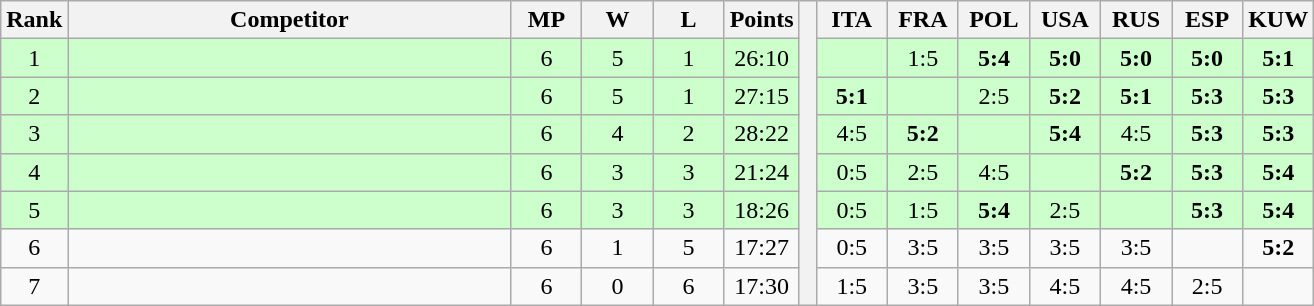<table class="wikitable" style="text-align:center">
<tr>
<th>Rank</th>
<th style="width:18em">Competitor</th>
<th style="width:2.5em">MP</th>
<th style="width:2.5em">W</th>
<th style="width:2.5em">L</th>
<th>Points</th>
<th rowspan="8"> </th>
<th style="width:2.5em">ITA</th>
<th style="width:2.5em">FRA</th>
<th style="width:2.5em">POL</th>
<th style="width:2.5em">USA</th>
<th style="width:2.5em">RUS</th>
<th style="width:2.5em">ESP</th>
<th style="width:2.5em">KUW</th>
</tr>
<tr style="background:#cfc;">
<td>1</td>
<td style="text-align:left"></td>
<td>6</td>
<td>5</td>
<td>1</td>
<td>26:10</td>
<td></td>
<td>1:5</td>
<td><strong>5:4</strong></td>
<td><strong>5:0</strong></td>
<td><strong>5:0</strong></td>
<td><strong>5:0</strong></td>
<td><strong>5:1</strong></td>
</tr>
<tr style="background:#cfc;">
<td>2</td>
<td style="text-align:left"></td>
<td>6</td>
<td>5</td>
<td>1</td>
<td>27:15</td>
<td><strong>5:1</strong></td>
<td></td>
<td>2:5</td>
<td><strong>5:2</strong></td>
<td><strong>5:1</strong></td>
<td><strong>5:3</strong></td>
<td><strong>5:3</strong></td>
</tr>
<tr style="background:#cfc;">
<td>3</td>
<td style="text-align:left"></td>
<td>6</td>
<td>4</td>
<td>2</td>
<td>28:22</td>
<td>4:5</td>
<td><strong>5:2</strong></td>
<td></td>
<td><strong>5:4</strong></td>
<td>4:5</td>
<td><strong>5:3</strong></td>
<td><strong>5:3</strong></td>
</tr>
<tr style="background:#cfc;">
<td>4</td>
<td style="text-align:left"></td>
<td>6</td>
<td>3</td>
<td>3</td>
<td>21:24</td>
<td>0:5</td>
<td>2:5</td>
<td>4:5</td>
<td></td>
<td><strong>5:2</strong></td>
<td><strong>5:3</strong></td>
<td><strong>5:4</strong></td>
</tr>
<tr style="background:#cfc;">
<td>5</td>
<td style="text-align:left"></td>
<td>6</td>
<td>3</td>
<td>3</td>
<td>18:26</td>
<td>0:5</td>
<td>1:5</td>
<td><strong>5:4</strong></td>
<td>2:5</td>
<td></td>
<td><strong>5:3</strong></td>
<td><strong>5:4</strong></td>
</tr>
<tr>
<td>6</td>
<td style="text-align:left"></td>
<td>6</td>
<td>1</td>
<td>5</td>
<td>17:27</td>
<td>0:5</td>
<td>3:5</td>
<td>3:5</td>
<td>3:5</td>
<td>3:5</td>
<td></td>
<td><strong>5:2</strong></td>
</tr>
<tr>
<td>7</td>
<td style="text-align:left"></td>
<td>6</td>
<td>0</td>
<td>6</td>
<td>17:30</td>
<td>1:5</td>
<td>3:5</td>
<td>3:5</td>
<td>4:5</td>
<td>4:5</td>
<td>2:5</td>
<td></td>
</tr>
</table>
